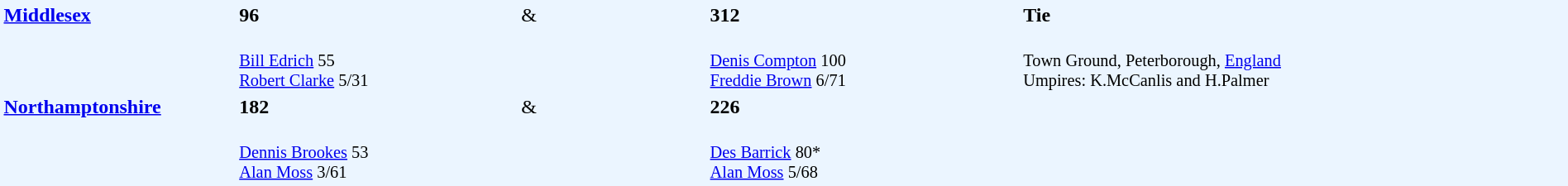<table width="100%" style="background: #EBF5FF">
<tr>
<td width="15%" valign="top" rowspan="2"><strong><a href='#'>Middlesex</a></strong></td>
<td width="18%"><strong>96</strong></td>
<td width="12%">&</td>
<td width="20%"><strong>312</strong></td>
<td width="35%"><strong>Tie</strong></td>
</tr>
<tr>
<td style="font-size: 85%;" valign="top"><br><a href='#'>Bill Edrich</a> 55<br>
<a href='#'>Robert Clarke</a> 5/31</td>
<td></td>
<td style="font-size: 85%;"><br><a href='#'>Denis Compton</a> 100<br>
<a href='#'>Freddie Brown</a> 6/71</td>
<td valign="top" style="font-size: 85%;" rowspan="3"><br>Town Ground, Peterborough, <a href='#'>England</a><br>
Umpires: K.McCanlis and H.Palmer</td>
</tr>
<tr>
<td valign="top" rowspan="2"><strong><a href='#'>Northamptonshire</a></strong></td>
<td><strong>182</strong></td>
<td>&</td>
<td><strong>226</strong></td>
</tr>
<tr>
<td style="font-size: 85%;"><br><a href='#'>Dennis Brookes</a> 53<br>
<a href='#'>Alan Moss</a> 3/61</td>
<td></td>
<td valign="top" style="font-size: 85%;"><br><a href='#'>Des Barrick</a> 80*<br>
<a href='#'>Alan Moss</a> 5/68</td>
</tr>
</table>
